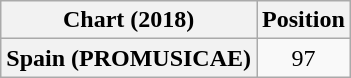<table class="wikitable plainrowheaders" style="text-align:center">
<tr>
<th scope="col">Chart (2018)</th>
<th scope="col">Position</th>
</tr>
<tr>
<th scope="row">Spain (PROMUSICAE)</th>
<td>97</td>
</tr>
</table>
